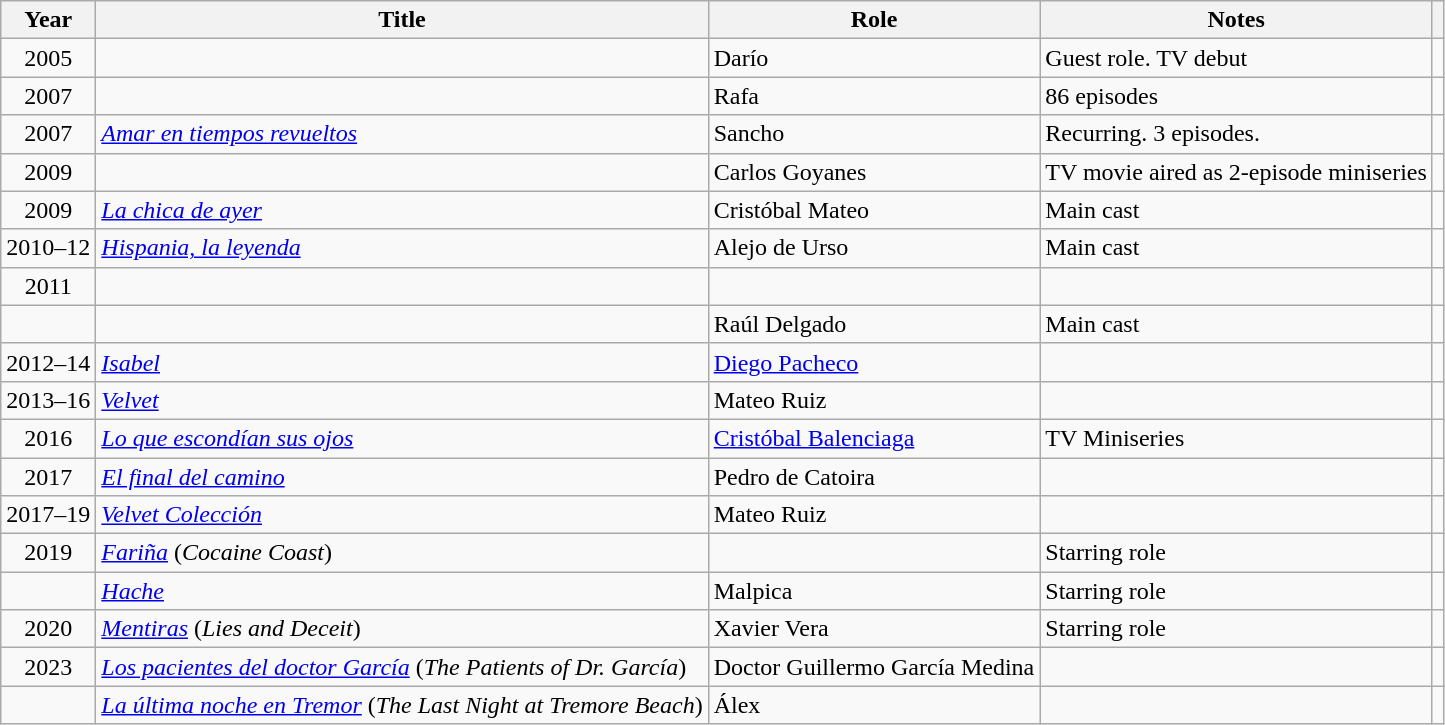<table class="wikitable sortable">
<tr>
<th>Year</th>
<th>Title</th>
<th>Role</th>
<th class="unsortable">Notes</th>
<th></th>
</tr>
<tr>
<td align = "center">2005</td>
<td><em></em></td>
<td>Darío</td>
<td>Guest role. TV debut</td>
<td align = "center"></td>
</tr>
<tr>
<td align = "center">2007</td>
<td><em></em></td>
<td>Rafa</td>
<td>86 episodes</td>
<td align = "center"></td>
</tr>
<tr>
<td align = "center">2007</td>
<td><em><a href='#'>Amar en tiempos revueltos</a></em></td>
<td>Sancho</td>
<td>Recurring. 3 episodes.</td>
<td align = "center"></td>
</tr>
<tr>
<td align = "center">2009</td>
<td></td>
<td>Carlos Goyanes</td>
<td>TV movie aired as 2-episode miniseries</td>
<td align = "center"></td>
</tr>
<tr>
<td align = "center">2009</td>
<td><em><a href='#'>La chica de ayer</a></em></td>
<td>Cristóbal Mateo</td>
<td>Main cast</td>
<td align = "center"></td>
</tr>
<tr>
<td align = "center">2010–12</td>
<td><em><a href='#'>Hispania, la leyenda</a></em></td>
<td>Alejo de Urso</td>
<td>Main cast</td>
<td align = "center"></td>
</tr>
<tr>
<td align = "center">2011</td>
<td></td>
<td></td>
<td></td>
<td align = "center"></td>
</tr>
<tr>
<td></td>
<td></td>
<td>Raúl Delgado</td>
<td>Main cast</td>
<td align = "center"></td>
</tr>
<tr>
<td align = "center">2012–14</td>
<td><em><a href='#'>Isabel</a></em></td>
<td><a href='#'>Diego Pacheco</a></td>
<td></td>
<td align = "center"></td>
</tr>
<tr>
<td align = "center">2013–16</td>
<td><em><a href='#'>Velvet</a></em></td>
<td>Mateo Ruiz</td>
<td></td>
<td align = "center"></td>
</tr>
<tr>
<td align = "center">2016</td>
<td><em><a href='#'>Lo que escondían sus ojos</a></em></td>
<td><a href='#'>Cristóbal Balenciaga</a></td>
<td>TV Miniseries</td>
<td align = "center"></td>
</tr>
<tr>
<td align = "center">2017</td>
<td><em><a href='#'>El final del camino</a></em></td>
<td>Pedro de Catoira</td>
<td></td>
<td align = "center"></td>
</tr>
<tr>
<td align = "center">2017–19</td>
<td><em><a href='#'>Velvet Colección</a></em></td>
<td>Mateo Ruiz</td>
<td></td>
<td align = "center"></td>
</tr>
<tr>
<td align = "center">2019</td>
<td><em><a href='#'>Fariña</a></em> (<em>Cocaine Coast</em>)</td>
<td></td>
<td>Starring role</td>
<td align = "center"></td>
</tr>
<tr>
<td></td>
<td><a href='#'><em>Hache</em></a></td>
<td>Malpica</td>
<td>Starring role</td>
<td align = "center"></td>
</tr>
<tr>
<td align = "center">2020</td>
<td><em><a href='#'>Mentiras</a></em> (<em>Lies and Deceit</em>)</td>
<td>Xavier Vera</td>
<td>Starring role</td>
<td align = "center"></td>
</tr>
<tr>
<td align = "center">2023</td>
<td><em><a href='#'>Los pacientes del doctor García</a></em> (<em>The Patients of Dr. García</em>)</td>
<td>Doctor Guillermo García Medina</td>
<td></td>
<td align = "center"></td>
</tr>
<tr>
<td></td>
<td><em><a href='#'>La última noche en Tremor</a></em> (<em>The Last Night at Tremore Beach</em>)</td>
<td>Álex</td>
<td></td>
<td></td>
</tr>
</table>
